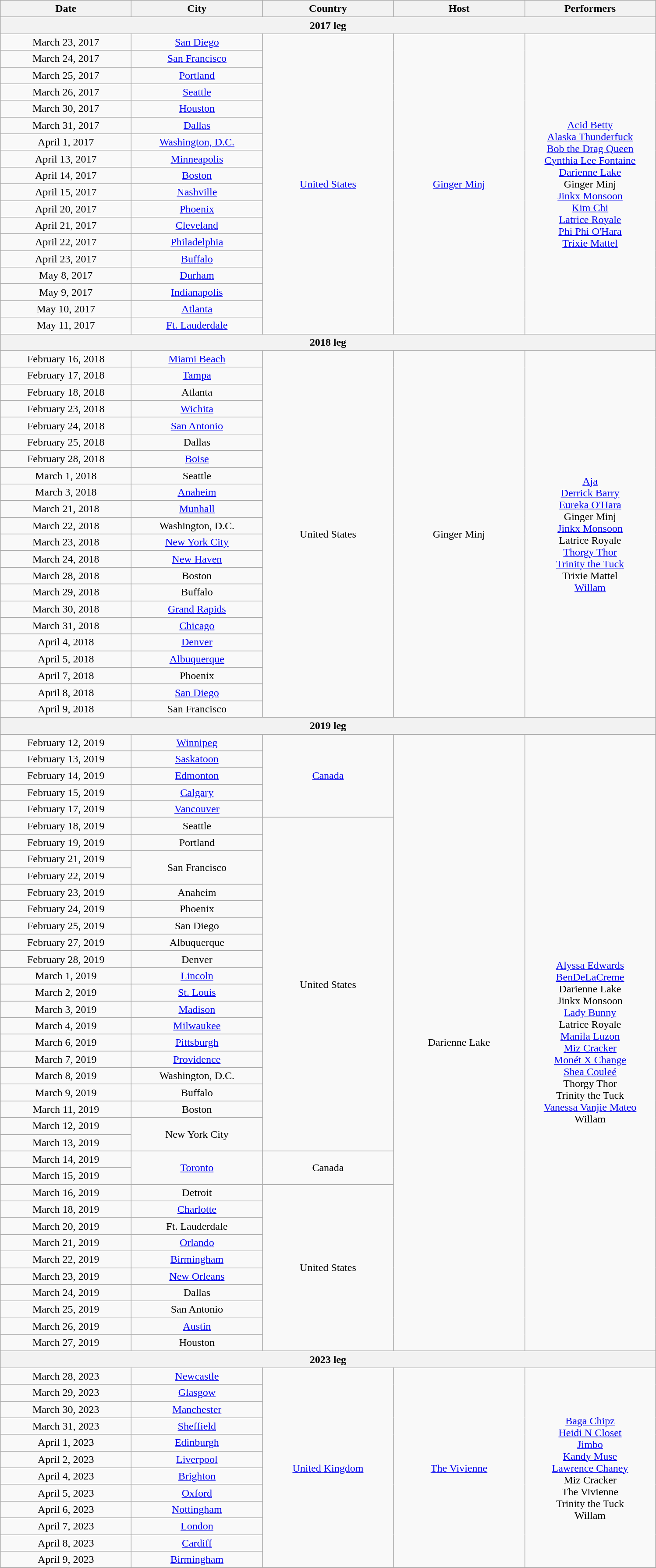<table class="wikitable" style="text-align:center;">
<tr>
<th scope="col" style="width:12em;">Date</th>
<th scope="col" style="width:12em;">City</th>
<th scope="col" style="width:12em;">Country</th>
<th scope="col" style="width:12em;">Host</th>
<th scope="col" style="width:12em;">Performers</th>
</tr>
<tr>
<th colspan="6">2017 leg</th>
</tr>
<tr>
<td>March 23, 2017</td>
<td><a href='#'>San Diego</a></td>
<td rowspan="18"><a href='#'>United States</a></td>
<td rowspan="18"><a href='#'>Ginger Minj</a></td>
<td rowspan="18"><a href='#'>Acid Betty</a><br><a href='#'>Alaska Thunderfuck</a><br><a href='#'>Bob the Drag Queen</a><br><a href='#'>Cynthia Lee Fontaine</a><br><a href='#'>Darienne Lake</a><br>Ginger Minj<br><a href='#'>Jinkx Monsoon</a><br><a href='#'>Kim Chi</a><br><a href='#'>Latrice Royale</a><br><a href='#'>Phi Phi O'Hara</a><br><a href='#'>Trixie Mattel</a></td>
</tr>
<tr>
<td>March 24, 2017</td>
<td><a href='#'>San Francisco</a></td>
</tr>
<tr>
<td>March 25, 2017</td>
<td><a href='#'>Portland</a></td>
</tr>
<tr>
<td>March 26, 2017</td>
<td><a href='#'>Seattle</a></td>
</tr>
<tr>
<td>March 30, 2017</td>
<td><a href='#'>Houston</a></td>
</tr>
<tr>
<td>March 31, 2017</td>
<td><a href='#'>Dallas</a></td>
</tr>
<tr>
<td>April 1, 2017</td>
<td><a href='#'>Washington, D.C.</a></td>
</tr>
<tr>
<td>April 13, 2017</td>
<td><a href='#'>Minneapolis</a></td>
</tr>
<tr>
<td>April 14, 2017</td>
<td><a href='#'>Boston</a></td>
</tr>
<tr>
<td>April 15, 2017</td>
<td><a href='#'>Nashville</a></td>
</tr>
<tr>
<td>April 20, 2017</td>
<td><a href='#'>Phoenix</a></td>
</tr>
<tr>
<td>April 21, 2017</td>
<td><a href='#'>Cleveland</a></td>
</tr>
<tr>
<td>April 22, 2017</td>
<td><a href='#'>Philadelphia</a></td>
</tr>
<tr>
<td>April 23, 2017</td>
<td><a href='#'>Buffalo</a></td>
</tr>
<tr>
<td>May 8, 2017</td>
<td><a href='#'>Durham</a></td>
</tr>
<tr>
<td>May 9, 2017</td>
<td><a href='#'>Indianapolis</a></td>
</tr>
<tr>
<td>May 10, 2017</td>
<td><a href='#'>Atlanta</a></td>
</tr>
<tr>
<td>May 11, 2017</td>
<td><a href='#'>Ft. Lauderdale</a></td>
</tr>
<tr>
<th colspan="6">2018 leg</th>
</tr>
<tr>
<td>February 16, 2018</td>
<td><a href='#'>Miami Beach</a></td>
<td rowspan="22">United States</td>
<td rowspan="22">Ginger Minj</td>
<td rowspan="22"><a href='#'>Aja</a><br><a href='#'>Derrick Barry</a><br><a href='#'>Eureka O'Hara</a><br>Ginger Minj<br><a href='#'>Jinkx Monsoon</a><br>Latrice Royale<br><a href='#'>Thorgy Thor</a><br><a href='#'>Trinity the Tuck</a><br>Trixie Mattel<br><a href='#'>Willam</a></td>
</tr>
<tr>
<td>February 17, 2018</td>
<td><a href='#'>Tampa</a></td>
</tr>
<tr>
<td>February 18, 2018</td>
<td>Atlanta</td>
</tr>
<tr>
<td>February 23, 2018</td>
<td><a href='#'>Wichita</a></td>
</tr>
<tr>
<td>February 24, 2018</td>
<td><a href='#'>San Antonio</a></td>
</tr>
<tr>
<td>February 25, 2018</td>
<td>Dallas</td>
</tr>
<tr>
<td>February 28, 2018</td>
<td><a href='#'>Boise</a></td>
</tr>
<tr>
<td>March 1, 2018</td>
<td>Seattle</td>
</tr>
<tr>
<td>March 3, 2018</td>
<td><a href='#'>Anaheim</a></td>
</tr>
<tr>
<td>March 21, 2018</td>
<td><a href='#'>Munhall</a></td>
</tr>
<tr>
<td>March 22, 2018</td>
<td>Washington, D.C.</td>
</tr>
<tr>
<td>March 23, 2018</td>
<td><a href='#'>New York City</a></td>
</tr>
<tr>
<td>March 24, 2018</td>
<td><a href='#'>New Haven</a></td>
</tr>
<tr>
<td>March 28, 2018</td>
<td>Boston</td>
</tr>
<tr>
<td>March 29, 2018</td>
<td>Buffalo</td>
</tr>
<tr>
<td>March 30, 2018</td>
<td><a href='#'>Grand Rapids</a></td>
</tr>
<tr>
<td>March 31, 2018</td>
<td><a href='#'>Chicago</a></td>
</tr>
<tr>
<td>April 4, 2018</td>
<td><a href='#'>Denver</a></td>
</tr>
<tr>
<td>April 5, 2018</td>
<td><a href='#'>Albuquerque</a></td>
</tr>
<tr>
<td>April 7, 2018</td>
<td>Phoenix</td>
</tr>
<tr>
<td>April 8, 2018</td>
<td><a href='#'>San Diego</a></td>
</tr>
<tr>
<td>April 9, 2018</td>
<td>San Francisco</td>
</tr>
<tr>
<th colspan="6">2019 leg</th>
</tr>
<tr>
<td>February 12, 2019</td>
<td><a href='#'>Winnipeg</a></td>
<td rowspan="5"><a href='#'>Canada</a></td>
<td rowspan="37">Darienne Lake</td>
<td rowspan="37"><a href='#'>Alyssa Edwards</a><br><a href='#'>BenDeLaCreme</a><br>Darienne Lake<br>Jinkx Monsoon<br><a href='#'>Lady Bunny</a><br>Latrice Royale<br><a href='#'>Manila Luzon</a><br><a href='#'>Miz Cracker</a><br><a href='#'>Monét X Change</a><br><a href='#'>Shea Couleé</a><br>Thorgy Thor<br>Trinity the Tuck<br><a href='#'>Vanessa Vanjie Mateo</a><br>Willam</td>
</tr>
<tr>
<td>February 13, 2019</td>
<td><a href='#'>Saskatoon</a></td>
</tr>
<tr>
<td>February 14, 2019</td>
<td><a href='#'>Edmonton</a></td>
</tr>
<tr>
<td>February 15, 2019</td>
<td><a href='#'>Calgary</a></td>
</tr>
<tr>
<td>February 17, 2019</td>
<td><a href='#'>Vancouver</a></td>
</tr>
<tr>
<td>February 18, 2019</td>
<td>Seattle</td>
<td rowspan="20">United States</td>
</tr>
<tr>
<td>February 19, 2019</td>
<td>Portland</td>
</tr>
<tr>
<td>February 21, 2019</td>
<td rowspan="2">San Francisco</td>
</tr>
<tr>
<td>February 22, 2019</td>
</tr>
<tr>
<td>February 23, 2019</td>
<td>Anaheim</td>
</tr>
<tr>
<td>February 24, 2019</td>
<td>Phoenix</td>
</tr>
<tr>
<td>February 25, 2019</td>
<td>San Diego</td>
</tr>
<tr>
<td>February 27, 2019</td>
<td>Albuquerque</td>
</tr>
<tr>
<td>February 28, 2019</td>
<td>Denver</td>
</tr>
<tr>
<td>March 1, 2019</td>
<td><a href='#'>Lincoln</a></td>
</tr>
<tr>
<td>March 2, 2019</td>
<td><a href='#'>St. Louis</a></td>
</tr>
<tr>
<td>March 3, 2019</td>
<td><a href='#'>Madison</a></td>
</tr>
<tr>
<td>March 4, 2019</td>
<td><a href='#'>Milwaukee</a></td>
</tr>
<tr>
<td>March 6, 2019</td>
<td><a href='#'>Pittsburgh</a></td>
</tr>
<tr>
<td>March 7, 2019</td>
<td><a href='#'>Providence</a></td>
</tr>
<tr>
<td>March 8, 2019</td>
<td>Washington, D.C.</td>
</tr>
<tr>
<td>March 9, 2019</td>
<td>Buffalo</td>
</tr>
<tr>
<td>March 11, 2019</td>
<td>Boston</td>
</tr>
<tr>
<td>March 12, 2019</td>
<td rowspan="2">New York City</td>
</tr>
<tr>
<td>March 13, 2019</td>
</tr>
<tr>
<td>March 14, 2019</td>
<td rowspan="2"><a href='#'>Toronto</a></td>
<td rowspan="2">Canada</td>
</tr>
<tr>
<td>March 15, 2019</td>
</tr>
<tr>
<td>March 16, 2019</td>
<td>Detroit</td>
<td rowspan="10">United States</td>
</tr>
<tr>
<td>March 18, 2019</td>
<td><a href='#'>Charlotte</a></td>
</tr>
<tr>
<td>March 20, 2019</td>
<td>Ft. Lauderdale</td>
</tr>
<tr>
<td>March 21, 2019</td>
<td><a href='#'>Orlando</a></td>
</tr>
<tr>
<td>March 22, 2019</td>
<td><a href='#'>Birmingham</a></td>
</tr>
<tr>
<td>March 23, 2019</td>
<td><a href='#'>New Orleans</a></td>
</tr>
<tr>
<td>March 24, 2019</td>
<td>Dallas</td>
</tr>
<tr>
<td>March 25, 2019</td>
<td>San Antonio</td>
</tr>
<tr>
<td>March 26, 2019</td>
<td><a href='#'>Austin</a></td>
</tr>
<tr>
<td>March 27, 2019</td>
<td>Houston</td>
</tr>
<tr>
<th colspan="6">2023 leg</th>
</tr>
<tr>
<td>March 28, 2023</td>
<td><a href='#'>Newcastle</a></td>
<td rowspan="12"><a href='#'>United Kingdom</a></td>
<td rowspan="12"><a href='#'>The Vivienne</a></td>
<td rowspan="12"><a href='#'>Baga Chipz</a><br><a href='#'>Heidi N Closet</a><br><a href='#'>Jimbo</a><br><a href='#'>Kandy Muse</a><br><a href='#'>Lawrence Chaney</a><br>Miz Cracker<br>The Vivienne<br>Trinity the Tuck<br>Willam</td>
</tr>
<tr>
<td>March 29, 2023</td>
<td><a href='#'>Glasgow</a></td>
</tr>
<tr>
<td>March 30, 2023</td>
<td><a href='#'>Manchester</a></td>
</tr>
<tr>
<td>March 31, 2023</td>
<td><a href='#'>Sheffield</a></td>
</tr>
<tr>
<td>April 1, 2023</td>
<td><a href='#'>Edinburgh</a></td>
</tr>
<tr>
<td>April 2, 2023</td>
<td><a href='#'>Liverpool</a></td>
</tr>
<tr>
<td>April 4, 2023</td>
<td><a href='#'>Brighton</a></td>
</tr>
<tr>
<td>April 5, 2023</td>
<td><a href='#'>Oxford</a></td>
</tr>
<tr>
<td>April 6, 2023</td>
<td><a href='#'>Nottingham</a></td>
</tr>
<tr>
<td>April 7, 2023</td>
<td><a href='#'>London</a></td>
</tr>
<tr>
<td>April 8, 2023</td>
<td><a href='#'>Cardiff</a></td>
</tr>
<tr>
<td>April 9, 2023</td>
<td><a href='#'>Birmingham</a></td>
</tr>
<tr>
</tr>
</table>
